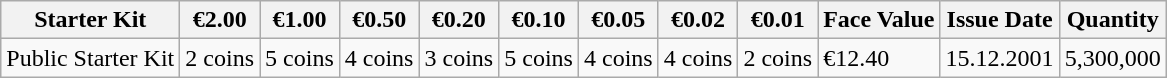<table class="wikitable">
<tr>
<th>Starter Kit</th>
<th>€2.00</th>
<th>€1.00</th>
<th>€0.50</th>
<th>€0.20</th>
<th>€0.10</th>
<th>€0.05</th>
<th>€0.02</th>
<th>€0.01</th>
<th>Face Value</th>
<th>Issue Date</th>
<th>Quantity</th>
</tr>
<tr>
<td>Public Starter Kit</td>
<td>2 coins</td>
<td>5 coins</td>
<td>4 coins</td>
<td>3 coins</td>
<td>5 coins</td>
<td>4 coins</td>
<td>4 coins</td>
<td>2 coins</td>
<td>€12.40</td>
<td>15.12.2001</td>
<td>5,300,000</td>
</tr>
</table>
